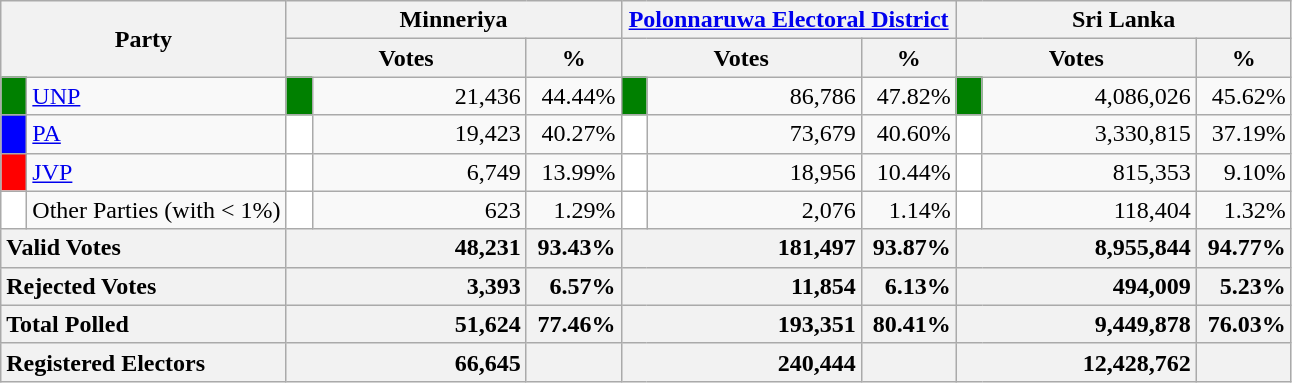<table class="wikitable">
<tr>
<th colspan="2" width="144px"rowspan="2">Party</th>
<th colspan="3" width="216px">Minneriya</th>
<th colspan="3" width="216px"><a href='#'>Polonnaruwa Electoral District</a></th>
<th colspan="3" width="216px">Sri Lanka</th>
</tr>
<tr>
<th colspan="2" width="144px">Votes</th>
<th>%</th>
<th colspan="2" width="144px">Votes</th>
<th>%</th>
<th colspan="2" width="144px">Votes</th>
<th>%</th>
</tr>
<tr>
<td style="background-color:green;" width="10px"></td>
<td style="text-align:left;"><a href='#'>UNP</a></td>
<td style="background-color:green;" width="10px"></td>
<td style="text-align:right;">21,436</td>
<td style="text-align:right;">44.44%</td>
<td style="background-color:green;" width="10px"></td>
<td style="text-align:right;">86,786</td>
<td style="text-align:right;">47.82%</td>
<td style="background-color:green;" width="10px"></td>
<td style="text-align:right;">4,086,026</td>
<td style="text-align:right;">45.62%</td>
</tr>
<tr>
<td style="background-color:blue;" width="10px"></td>
<td style="text-align:left;"><a href='#'>PA</a></td>
<td style="background-color:white;" width="10px"></td>
<td style="text-align:right;">19,423</td>
<td style="text-align:right;">40.27%</td>
<td style="background-color:white;" width="10px"></td>
<td style="text-align:right;">73,679</td>
<td style="text-align:right;">40.60%</td>
<td style="background-color:white;" width="10px"></td>
<td style="text-align:right;">3,330,815</td>
<td style="text-align:right;">37.19%</td>
</tr>
<tr>
<td style="background-color:red;" width="10px"></td>
<td style="text-align:left;"><a href='#'>JVP</a></td>
<td style="background-color:white;" width="10px"></td>
<td style="text-align:right;">6,749</td>
<td style="text-align:right;">13.99%</td>
<td style="background-color:white;" width="10px"></td>
<td style="text-align:right;">18,956</td>
<td style="text-align:right;">10.44%</td>
<td style="background-color:white;" width="10px"></td>
<td style="text-align:right;">815,353</td>
<td style="text-align:right;">9.10%</td>
</tr>
<tr>
<td style="background-color:white;" width="10px"></td>
<td style="text-align:left;">Other Parties (with < 1%)</td>
<td style="background-color:white;" width="10px"></td>
<td style="text-align:right;">623</td>
<td style="text-align:right;">1.29%</td>
<td style="background-color:white;" width="10px"></td>
<td style="text-align:right;">2,076</td>
<td style="text-align:right;">1.14%</td>
<td style="background-color:white;" width="10px"></td>
<td style="text-align:right;">118,404</td>
<td style="text-align:right;">1.32%</td>
</tr>
<tr>
<th colspan="2" width="144px"style="text-align:left;">Valid Votes</th>
<th style="text-align:right;"colspan="2" width="144px">48,231</th>
<th style="text-align:right;">93.43%</th>
<th style="text-align:right;"colspan="2" width="144px">181,497</th>
<th style="text-align:right;">93.87%</th>
<th style="text-align:right;"colspan="2" width="144px">8,955,844</th>
<th style="text-align:right;">94.77%</th>
</tr>
<tr>
<th colspan="2" width="144px"style="text-align:left;">Rejected Votes</th>
<th style="text-align:right;"colspan="2" width="144px">3,393</th>
<th style="text-align:right;">6.57%</th>
<th style="text-align:right;"colspan="2" width="144px">11,854</th>
<th style="text-align:right;">6.13%</th>
<th style="text-align:right;"colspan="2" width="144px">494,009</th>
<th style="text-align:right;">5.23%</th>
</tr>
<tr>
<th colspan="2" width="144px"style="text-align:left;">Total Polled</th>
<th style="text-align:right;"colspan="2" width="144px">51,624</th>
<th style="text-align:right;">77.46%</th>
<th style="text-align:right;"colspan="2" width="144px">193,351</th>
<th style="text-align:right;">80.41%</th>
<th style="text-align:right;"colspan="2" width="144px">9,449,878</th>
<th style="text-align:right;">76.03%</th>
</tr>
<tr>
<th colspan="2" width="144px"style="text-align:left;">Registered Electors</th>
<th style="text-align:right;"colspan="2" width="144px">66,645</th>
<th></th>
<th style="text-align:right;"colspan="2" width="144px">240,444</th>
<th></th>
<th style="text-align:right;"colspan="2" width="144px">12,428,762</th>
<th></th>
</tr>
</table>
